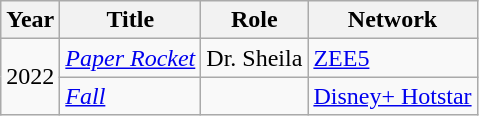<table class="wikitable sortable">
<tr>
<th>Year</th>
<th>Title</th>
<th class="unsortable">Role</th>
<th class="unsortable">Network</th>
</tr>
<tr>
<td rowspan="2">2022</td>
<td><em><a href='#'>Paper Rocket</a></em></td>
<td>Dr. Sheila</td>
<td><a href='#'>ZEE5</a></td>
</tr>
<tr>
<td><em><a href='#'>Fall</a></em></td>
<td></td>
<td><a href='#'>Disney+ Hotstar</a></td>
</tr>
</table>
